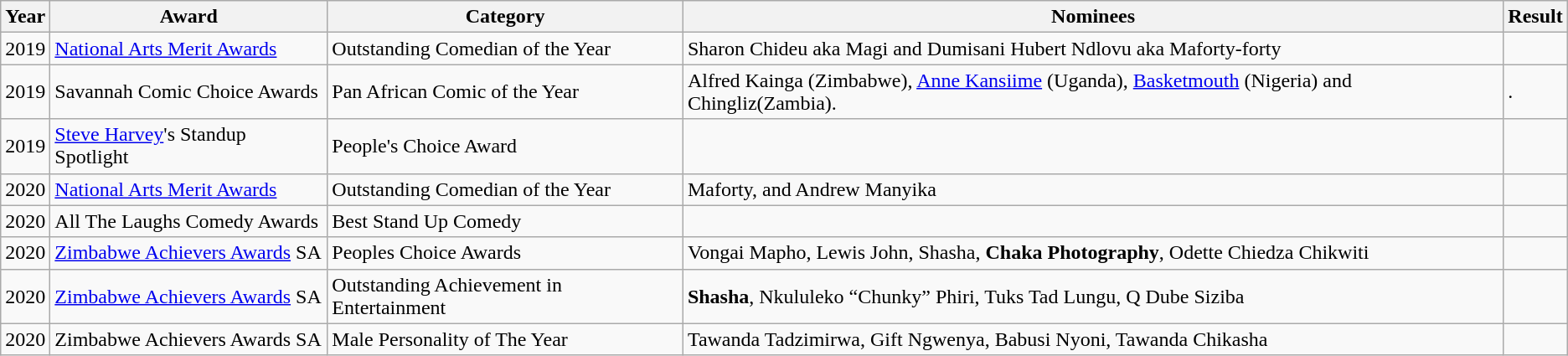<table class="wikitable">
<tr>
<th>Year</th>
<th>Award</th>
<th>Category</th>
<th>Nominees</th>
<th>Result</th>
</tr>
<tr>
<td>2019</td>
<td><a href='#'>National Arts Merit Awards</a></td>
<td>Outstanding Comedian of the Year</td>
<td>Sharon Chideu aka Magi and Dumisani Hubert  Ndlovu aka Maforty-forty</td>
<td></td>
</tr>
<tr>
<td>2019</td>
<td>Savannah Comic Choice Awards</td>
<td>Pan African Comic of the Year</td>
<td>Alfred Kainga (Zimbabwe), <a href='#'>Anne Kansiime</a> (Uganda), <a href='#'>Basketmouth</a> (Nigeria) and Chingliz(Zambia).</td>
<td>.</td>
</tr>
<tr>
<td>2019</td>
<td><a href='#'>Steve Harvey</a>'s Standup Spotlight</td>
<td>People's Choice Award</td>
<td></td>
<td></td>
</tr>
<tr>
<td>2020</td>
<td><a href='#'>National Arts Merit Awards</a></td>
<td>Outstanding Comedian of the Year</td>
<td>Maforty, and Andrew Manyika</td>
<td></td>
</tr>
<tr>
<td>2020</td>
<td>All The Laughs Comedy Awards</td>
<td>Best Stand Up Comedy</td>
<td></td>
<td></td>
</tr>
<tr>
<td>2020</td>
<td><a href='#'>Zimbabwe Achievers Awards</a> SA</td>
<td>Peoples Choice Awards</td>
<td>Vongai Mapho, Lewis John, Shasha, <strong>Chaka Photography</strong>, Odette Chiedza Chikwiti</td>
<td></td>
</tr>
<tr>
<td>2020</td>
<td><a href='#'>Zimbabwe Achievers Awards</a> SA</td>
<td>Outstanding Achievement in Entertainment</td>
<td><strong>Shasha</strong>, Nkululeko “Chunky” Phiri, Tuks Tad Lungu, Q Dube Siziba</td>
<td></td>
</tr>
<tr>
<td>2020</td>
<td>Zimbabwe Achievers Awards SA</td>
<td>Male Personality of The Year</td>
<td>Tawanda Tadzimirwa, Gift Ngwenya, Babusi Nyoni, Tawanda Chikasha</td>
<td></td>
</tr>
</table>
